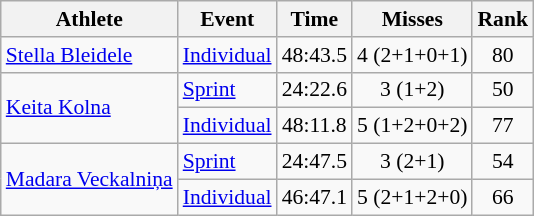<table class="wikitable" style="font-size:90%">
<tr>
<th>Athlete</th>
<th>Event</th>
<th>Time</th>
<th>Misses</th>
<th>Rank</th>
</tr>
<tr align=center>
<td align=left><a href='#'>Stella Bleidele</a></td>
<td align=left><a href='#'>Individual</a></td>
<td>48:43.5</td>
<td>4 (2+1+0+1)</td>
<td>80</td>
</tr>
<tr align=center>
<td align=left rowspan=2><a href='#'>Keita Kolna</a></td>
<td align=left><a href='#'>Sprint</a></td>
<td>24:22.6</td>
<td>3 (1+2)</td>
<td>50</td>
</tr>
<tr align=center>
<td align=left><a href='#'>Individual</a></td>
<td>48:11.8</td>
<td>5 (1+2+0+2)</td>
<td>77</td>
</tr>
<tr align=center>
<td align=left rowspan=2><a href='#'>Madara Veckalniņa</a></td>
<td align=left><a href='#'>Sprint</a></td>
<td>24:47.5</td>
<td>3 (2+1)</td>
<td>54</td>
</tr>
<tr align=center>
<td align=left><a href='#'>Individual</a></td>
<td>46:47.1</td>
<td>5 (2+1+2+0)</td>
<td>66</td>
</tr>
</table>
